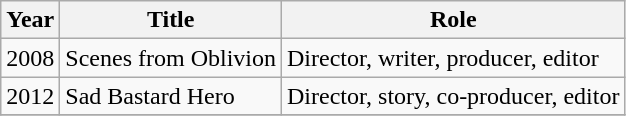<table class="wikitable plainrowheaders sortable">
<tr>
<th scope="col">Year</th>
<th scope="col">Title</th>
<th scope="col" class="unsortable">Role</th>
</tr>
<tr>
<td>2008</td>
<td>Scenes from Oblivion</td>
<td>Director, writer, producer, editor</td>
</tr>
<tr>
<td>2012</td>
<td>Sad Bastard Hero</td>
<td>Director, story, co-producer, editor</td>
</tr>
<tr>
</tr>
</table>
